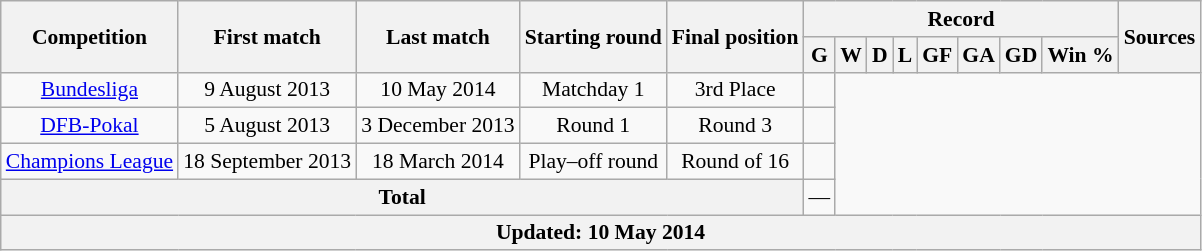<table class="wikitable" style="font-size:90%; text-align: center">
<tr>
<th rowspan="2">Competition</th>
<th rowspan="2">First match</th>
<th rowspan="2">Last match</th>
<th rowspan="2">Starting round</th>
<th rowspan="2">Final position</th>
<th colspan="8">Record</th>
<th rowspan="2">Sources</th>
</tr>
<tr>
<th>G</th>
<th>W</th>
<th>D</th>
<th>L</th>
<th>GF</th>
<th>GA</th>
<th>GD</th>
<th>Win %</th>
</tr>
<tr>
<td><a href='#'>Bundesliga</a></td>
<td>9 August 2013</td>
<td>10 May 2014</td>
<td>Matchday 1</td>
<td>3rd Place<br></td>
<td></td>
</tr>
<tr>
<td><a href='#'>DFB-Pokal</a></td>
<td>5 August 2013</td>
<td>3 December 2013</td>
<td>Round 1</td>
<td>Round 3<br></td>
<td></td>
</tr>
<tr>
<td><a href='#'>Champions League</a></td>
<td>18 September 2013</td>
<td>18 March 2014</td>
<td>Play–off round</td>
<td>Round of 16<br></td>
<td></td>
</tr>
<tr>
<th colspan="5">Total<br></th>
<td>—</td>
</tr>
<tr>
<th colspan="14">Updated: 10 May 2014</th>
</tr>
</table>
